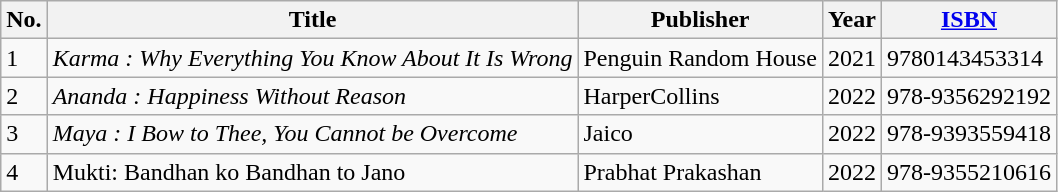<table class="wikitable">
<tr>
<th>No.</th>
<th>Title</th>
<th>Publisher</th>
<th>Year</th>
<th><a href='#'>ISBN</a></th>
</tr>
<tr>
<td>1</td>
<td><em>Karma : Why Everything You Know About It Is Wrong</em></td>
<td>Penguin Random House</td>
<td>2021</td>
<td>9780143453314</td>
</tr>
<tr>
<td>2</td>
<td><em>Ananda : Happiness Without Reason</em></td>
<td>HarperCollins</td>
<td>2022</td>
<td>978-9356292192</td>
</tr>
<tr>
<td>3</td>
<td><em>Maya : I Bow to Thee, You Cannot be Overcome</em></td>
<td>Jaico</td>
<td>2022</td>
<td>978-9393559418</td>
</tr>
<tr>
<td>4</td>
<td>Mukti: Bandhan ko Bandhan to Jano</td>
<td>Prabhat Prakashan</td>
<td>2022</td>
<td>978-9355210616</td>
</tr>
</table>
